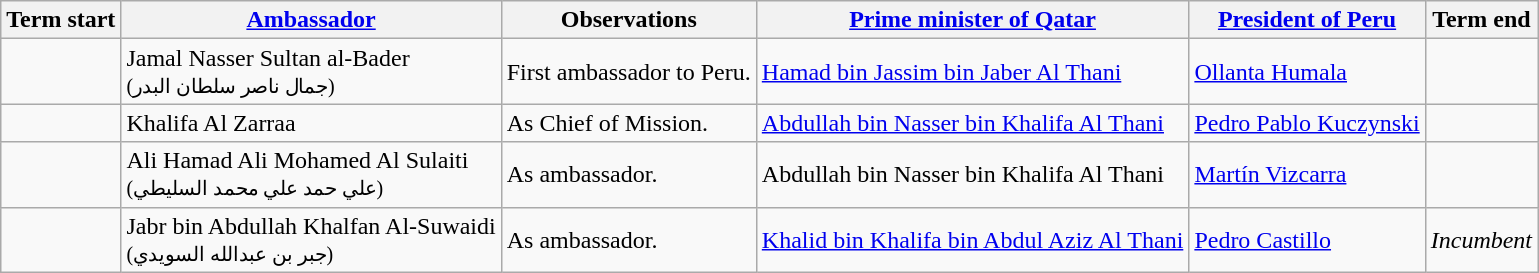<table class="wikitable sortable">
<tr>
<th>Term start</th>
<th><a href='#'>Ambassador</a></th>
<th>Observations</th>
<th><a href='#'>Prime minister of Qatar</a></th>
<th><a href='#'>President of Peru</a></th>
<th>Term end</th>
</tr>
<tr>
<td></td>
<td>Jamal Nasser Sultan al-Bader<br><small>(جمال ناصر سلطان البدر)</small></td>
<td>First ambassador to Peru.</td>
<td><a href='#'>Hamad bin Jassim bin Jaber Al Thani</a></td>
<td><a href='#'>Ollanta Humala</a></td>
<td></td>
</tr>
<tr>
<td></td>
<td>Khalifa Al Zarraa</td>
<td>As Chief of Mission.</td>
<td><a href='#'>Abdullah bin Nasser bin Khalifa Al Thani</a></td>
<td><a href='#'>Pedro Pablo Kuczynski</a></td>
<td></td>
</tr>
<tr>
<td></td>
<td>Ali Hamad Ali Mohamed Al Sulaiti<br><small>(علي حمد علي محمد السليطي)</small></td>
<td>As ambassador.</td>
<td>Abdullah bin Nasser bin Khalifa Al Thani</td>
<td><a href='#'>Martín Vizcarra</a></td>
<td></td>
</tr>
<tr>
<td></td>
<td>Jabr bin Abdullah Khalfan Al-Suwaidi<br><small>(جبر بن عبدالله السويدي)</small></td>
<td>As ambassador.</td>
<td><a href='#'>Khalid bin Khalifa bin Abdul Aziz Al Thani</a></td>
<td><a href='#'>Pedro Castillo</a></td>
<td><em>Incumbent</em></td>
</tr>
</table>
